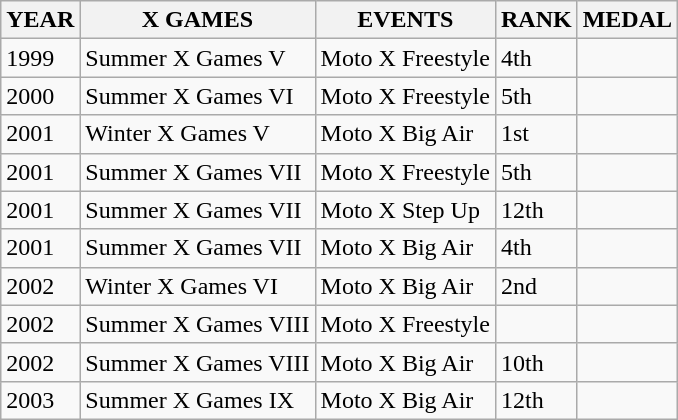<table class="wikitable">
<tr>
<th>YEAR</th>
<th>X GAMES</th>
<th>EVENTS</th>
<th>RANK</th>
<th>MEDAL</th>
</tr>
<tr>
<td>1999</td>
<td>Summer X Games V</td>
<td>Moto X Freestyle</td>
<td>4th</td>
<td></td>
</tr>
<tr>
<td>2000</td>
<td>Summer X Games VI</td>
<td>Moto X Freestyle</td>
<td>5th</td>
<td></td>
</tr>
<tr>
<td>2001</td>
<td>Winter X Games V</td>
<td>Moto X Big Air</td>
<td>1st</td>
<td></td>
</tr>
<tr>
<td>2001</td>
<td>Summer X Games VII</td>
<td>Moto X Freestyle</td>
<td>5th</td>
<td></td>
</tr>
<tr>
<td>2001</td>
<td>Summer X Games VII</td>
<td>Moto X Step Up</td>
<td>12th</td>
<td></td>
</tr>
<tr>
<td>2001</td>
<td>Summer X Games VII</td>
<td>Moto X Big Air</td>
<td>4th</td>
<td></td>
</tr>
<tr>
<td>2002</td>
<td>Winter X Games VI</td>
<td>Moto X Big Air</td>
<td>2nd</td>
<td></td>
</tr>
<tr>
<td>2002</td>
<td>Summer X Games VIII</td>
<td>Moto X Freestyle</td>
<td></td>
<td></td>
</tr>
<tr>
<td>2002</td>
<td>Summer X Games VIII</td>
<td>Moto X Big Air</td>
<td>10th</td>
<td></td>
</tr>
<tr>
<td>2003</td>
<td>Summer X Games IX</td>
<td>Moto X Big Air</td>
<td>12th</td>
<td></td>
</tr>
</table>
